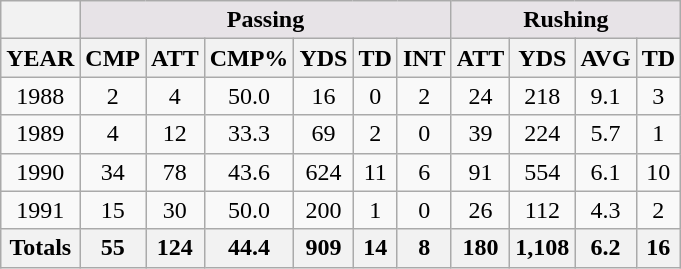<table class=wikitable style="text-align:center">
<tr>
<th></th>
<th colspan="6" style="background:#e7e3e7;">Passing</th>
<th colspan="4" style="background:#e7e3e7;">Rushing</th>
</tr>
<tr>
<th>YEAR</th>
<th>CMP</th>
<th>ATT</th>
<th>CMP%</th>
<th>YDS</th>
<th>TD</th>
<th>INT</th>
<th>ATT</th>
<th>YDS</th>
<th>AVG</th>
<th>TD</th>
</tr>
<tr>
<td>1988</td>
<td>2</td>
<td>4</td>
<td>50.0</td>
<td>16</td>
<td>0</td>
<td>2</td>
<td>24</td>
<td>218</td>
<td>9.1</td>
<td>3</td>
</tr>
<tr>
<td>1989</td>
<td>4</td>
<td>12</td>
<td>33.3</td>
<td>69</td>
<td>2</td>
<td>0</td>
<td>39</td>
<td>224</td>
<td>5.7</td>
<td>1</td>
</tr>
<tr>
<td>1990</td>
<td>34</td>
<td>78</td>
<td>43.6</td>
<td>624</td>
<td>11</td>
<td>6</td>
<td>91</td>
<td>554</td>
<td>6.1</td>
<td>10</td>
</tr>
<tr>
<td>1991</td>
<td>15</td>
<td>30</td>
<td>50.0</td>
<td>200</td>
<td>1</td>
<td>0</td>
<td>26</td>
<td>112</td>
<td>4.3</td>
<td>2</td>
</tr>
<tr>
<th>Totals</th>
<th>55</th>
<th>124</th>
<th>44.4</th>
<th>909</th>
<th>14</th>
<th>8</th>
<th>180</th>
<th>1,108</th>
<th>6.2</th>
<th>16</th>
</tr>
</table>
